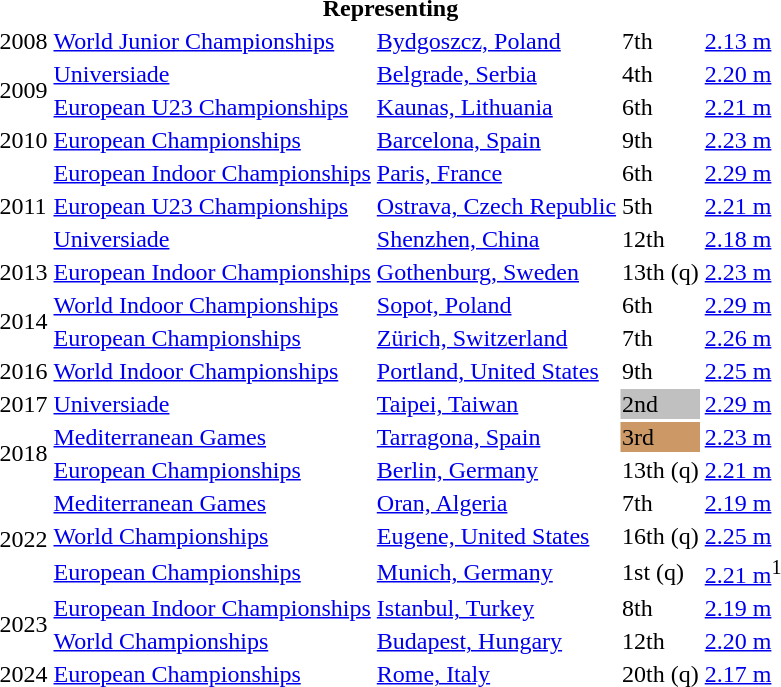<table>
<tr>
<th colspan="5">Representing </th>
</tr>
<tr>
<td>2008</td>
<td><a href='#'>World Junior Championships</a></td>
<td><a href='#'>Bydgoszcz, Poland</a></td>
<td>7th</td>
<td><a href='#'>2.13 m</a></td>
</tr>
<tr>
<td rowspan=2>2009</td>
<td><a href='#'>Universiade</a></td>
<td><a href='#'>Belgrade, Serbia</a></td>
<td>4th</td>
<td><a href='#'>2.20 m</a></td>
</tr>
<tr>
<td><a href='#'>European U23 Championships</a></td>
<td><a href='#'>Kaunas, Lithuania</a></td>
<td>6th</td>
<td><a href='#'>2.21 m</a></td>
</tr>
<tr>
<td>2010</td>
<td><a href='#'>European Championships</a></td>
<td><a href='#'>Barcelona, Spain</a></td>
<td>9th</td>
<td><a href='#'>2.23 m</a></td>
</tr>
<tr>
<td rowspan=3>2011</td>
<td><a href='#'>European Indoor Championships</a></td>
<td><a href='#'>Paris, France</a></td>
<td>6th</td>
<td><a href='#'>2.29 m</a></td>
</tr>
<tr>
<td><a href='#'>European U23 Championships</a></td>
<td><a href='#'>Ostrava, Czech Republic</a></td>
<td>5th</td>
<td><a href='#'>2.21 m</a></td>
</tr>
<tr>
<td><a href='#'>Universiade</a></td>
<td><a href='#'>Shenzhen, China</a></td>
<td>12th</td>
<td><a href='#'>2.18 m</a></td>
</tr>
<tr>
<td>2013</td>
<td><a href='#'>European Indoor Championships</a></td>
<td><a href='#'>Gothenburg, Sweden</a></td>
<td>13th (q)</td>
<td><a href='#'>2.23 m</a></td>
</tr>
<tr>
<td rowspan=2>2014</td>
<td><a href='#'>World Indoor Championships</a></td>
<td><a href='#'>Sopot, Poland</a></td>
<td>6th</td>
<td><a href='#'>2.29 m</a></td>
</tr>
<tr>
<td><a href='#'>European Championships</a></td>
<td><a href='#'>Zürich, Switzerland</a></td>
<td>7th</td>
<td><a href='#'>2.26 m</a></td>
</tr>
<tr>
<td>2016</td>
<td><a href='#'>World Indoor Championships</a></td>
<td><a href='#'>Portland, United States</a></td>
<td>9th</td>
<td><a href='#'>2.25 m</a></td>
</tr>
<tr>
<td>2017</td>
<td><a href='#'>Universiade</a></td>
<td><a href='#'>Taipei, Taiwan</a></td>
<td bgcolor=silver>2nd</td>
<td><a href='#'>2.29 m</a></td>
</tr>
<tr>
<td rowspan=2>2018</td>
<td><a href='#'>Mediterranean Games</a></td>
<td><a href='#'>Tarragona, Spain</a></td>
<td bgcolor=cc9966>3rd</td>
<td><a href='#'>2.23 m</a></td>
</tr>
<tr>
<td><a href='#'>European Championships</a></td>
<td><a href='#'>Berlin, Germany</a></td>
<td>13th (q)</td>
<td><a href='#'>2.21 m</a></td>
</tr>
<tr>
<td rowspan=3>2022</td>
<td><a href='#'>Mediterranean Games</a></td>
<td><a href='#'>Oran, Algeria</a></td>
<td>7th</td>
<td><a href='#'>2.19 m</a></td>
</tr>
<tr>
<td><a href='#'>World Championships</a></td>
<td><a href='#'>Eugene, United States</a></td>
<td>16th (q)</td>
<td><a href='#'>2.25 m</a></td>
</tr>
<tr>
<td><a href='#'>European Championships</a></td>
<td><a href='#'>Munich, Germany</a></td>
<td>1st (q)</td>
<td><a href='#'>2.21 m</a><sup>1</sup></td>
</tr>
<tr>
<td rowspan=2>2023</td>
<td><a href='#'>European Indoor Championships</a></td>
<td><a href='#'>Istanbul, Turkey</a></td>
<td>8th</td>
<td><a href='#'>2.19 m</a></td>
</tr>
<tr>
<td><a href='#'>World Championships</a></td>
<td><a href='#'>Budapest, Hungary</a></td>
<td>12th</td>
<td><a href='#'>2.20 m</a></td>
</tr>
<tr>
<td>2024</td>
<td><a href='#'>European Championships</a></td>
<td><a href='#'>Rome, Italy</a></td>
<td>20th (q)</td>
<td><a href='#'>2.17 m</a></td>
</tr>
</table>
